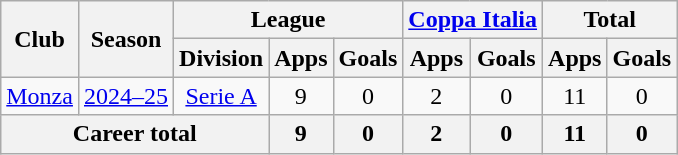<table class="wikitable" style="text-align:center">
<tr>
<th rowspan="2">Club</th>
<th rowspan="2">Season</th>
<th colspan="3">League</th>
<th colspan="2"><a href='#'>Coppa Italia</a></th>
<th colspan="2">Total</th>
</tr>
<tr>
<th>Division</th>
<th>Apps</th>
<th>Goals</th>
<th>Apps</th>
<th>Goals</th>
<th>Apps</th>
<th>Goals</th>
</tr>
<tr>
<td><a href='#'>Monza</a></td>
<td><a href='#'>2024–25</a></td>
<td><a href='#'>Serie A</a></td>
<td>9</td>
<td>0</td>
<td>2</td>
<td>0</td>
<td>11</td>
<td>0</td>
</tr>
<tr>
<th colspan="3">Career total</th>
<th>9</th>
<th>0</th>
<th>2</th>
<th>0</th>
<th>11</th>
<th>0</th>
</tr>
</table>
